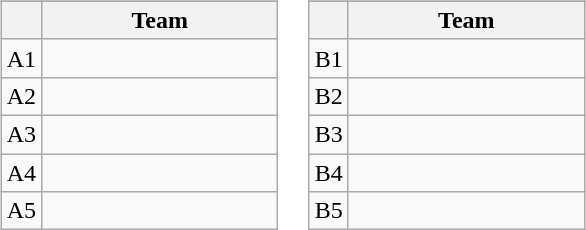<table>
<tr valign=top>
<td width=50%><br><table class="wikitable">
<tr>
</tr>
<tr>
<th></th>
<th width=150>Team</th>
</tr>
<tr>
<td align=center>A1</td>
<td></td>
</tr>
<tr>
<td align=center>A2</td>
<td></td>
</tr>
<tr>
<td align=center>A3</td>
<td></td>
</tr>
<tr>
<td align=center>A4</td>
<td></td>
</tr>
<tr>
<td align=center>A5</td>
<td></td>
</tr>
</table>
</td>
<td width=50%><br><table class="wikitable">
<tr>
</tr>
<tr>
<th></th>
<th width=150>Team</th>
</tr>
<tr>
<td align=center>B1</td>
<td></td>
</tr>
<tr>
<td align=center>B2</td>
<td></td>
</tr>
<tr>
<td align=center>B3</td>
<td></td>
</tr>
<tr>
<td align=center>B4</td>
<td></td>
</tr>
<tr>
<td align=center>B5</td>
<td></td>
</tr>
</table>
</td>
</tr>
</table>
